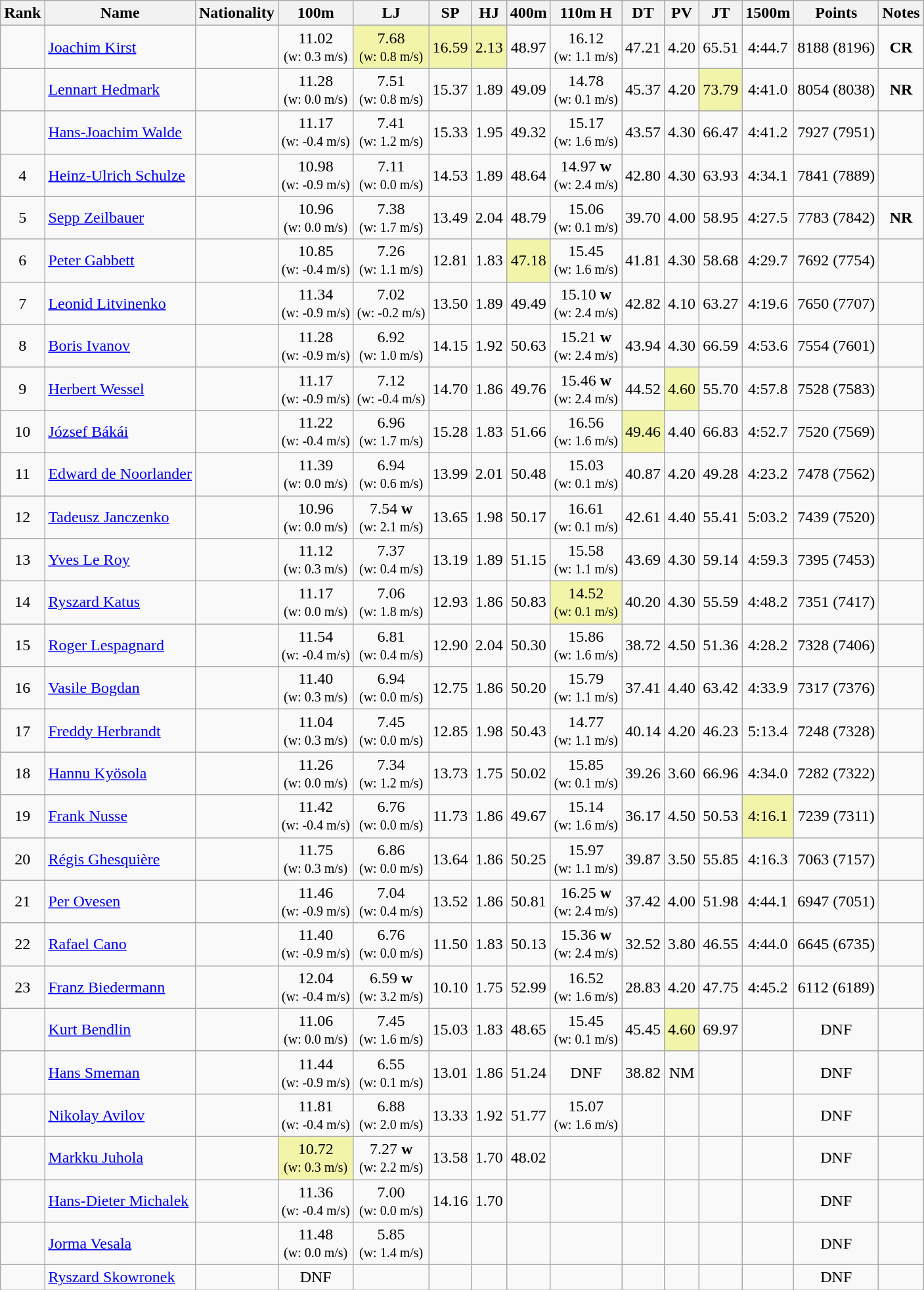<table class="wikitable sortable" style="text-align:center">
<tr>
<th>Rank</th>
<th>Name</th>
<th>Nationality</th>
<th>100m</th>
<th>LJ</th>
<th>SP</th>
<th>HJ</th>
<th>400m</th>
<th>110m H</th>
<th>DT</th>
<th>PV</th>
<th>JT</th>
<th>1500m</th>
<th>Points</th>
<th>Notes</th>
</tr>
<tr>
<td></td>
<td align=left><a href='#'>Joachim Kirst</a></td>
<td align=left></td>
<td>11.02<br><small>(w: 0.3 m/s)</small></td>
<td bgcolor=#F2F5A9>7.68<br><small>(w: 0.8 m/s)</small></td>
<td bgcolor=#F2F5A9>16.59</td>
<td bgcolor=#F2F5A9>2.13</td>
<td>48.97</td>
<td>16.12<br><small>(w: 1.1 m/s)</small></td>
<td>47.21</td>
<td>4.20</td>
<td>65.51</td>
<td>4:44.7</td>
<td>8188 (8196)</td>
<td><strong>CR</strong></td>
</tr>
<tr>
<td></td>
<td align=left><a href='#'>Lennart Hedmark</a></td>
<td align=left></td>
<td>11.28<br><small>(w: 0.0 m/s)</small></td>
<td>7.51<br><small>(w: 0.8 m/s)</small></td>
<td>15.37</td>
<td>1.89</td>
<td>49.09</td>
<td>14.78<br><small>(w: 0.1 m/s)</small></td>
<td>45.37</td>
<td>4.20</td>
<td bgcolor=#F2F5A9>73.79</td>
<td>4:41.0</td>
<td>8054 (8038)</td>
<td><strong>NR</strong></td>
</tr>
<tr>
<td></td>
<td align=left><a href='#'>Hans-Joachim Walde</a></td>
<td align=left></td>
<td>11.17<br><small>(w: -0.4 m/s)</small></td>
<td>7.41<br><small>(w: 1.2 m/s)</small></td>
<td>15.33</td>
<td>1.95</td>
<td>49.32</td>
<td>15.17<br><small>(w: 1.6 m/s)</small></td>
<td>43.57</td>
<td>4.30</td>
<td>66.47</td>
<td>4:41.2</td>
<td>7927 (7951)</td>
<td></td>
</tr>
<tr>
<td>4</td>
<td align=left><a href='#'>Heinz-Ulrich Schulze</a></td>
<td align=left></td>
<td>10.98<br><small>(w: -0.9 m/s)</small></td>
<td>7.11<br><small>(w: 0.0 m/s)</small></td>
<td>14.53</td>
<td>1.89</td>
<td>48.64</td>
<td>14.97 <strong>w</strong><br><small>(w: 2.4 m/s)</small></td>
<td>42.80</td>
<td>4.30</td>
<td>63.93</td>
<td>4:34.1</td>
<td>7841 (7889)</td>
<td></td>
</tr>
<tr>
<td>5</td>
<td align=left><a href='#'>Sepp Zeilbauer</a></td>
<td align=left></td>
<td>10.96<br><small>(w: 0.0 m/s)</small></td>
<td>7.38<br><small>(w: 1.7 m/s)</small></td>
<td>13.49</td>
<td>2.04</td>
<td>48.79</td>
<td>15.06<br><small>(w: 0.1 m/s)</small></td>
<td>39.70</td>
<td>4.00</td>
<td>58.95</td>
<td>4:27.5</td>
<td>7783 (7842)</td>
<td><strong>NR</strong></td>
</tr>
<tr>
<td>6</td>
<td align=left><a href='#'>Peter Gabbett</a></td>
<td align=left></td>
<td>10.85<br><small>(w: -0.4 m/s)</small></td>
<td>7.26<br><small>(w: 1.1 m/s)</small></td>
<td>12.81</td>
<td>1.83</td>
<td bgcolor=#F2F5A9>47.18</td>
<td>15.45<br><small>(w: 1.6 m/s)</small></td>
<td>41.81</td>
<td>4.30</td>
<td>58.68</td>
<td>4:29.7</td>
<td>7692 (7754)</td>
<td></td>
</tr>
<tr>
<td>7</td>
<td align=left><a href='#'>Leonid Litvinenko</a></td>
<td align=left></td>
<td>11.34<br><small>(w: -0.9 m/s)</small></td>
<td>7.02<br><small>(w: -0.2 m/s)</small></td>
<td>13.50</td>
<td>1.89</td>
<td>49.49</td>
<td>15.10 <strong>w</strong><br><small>(w: 2.4 m/s)</small></td>
<td>42.82</td>
<td>4.10</td>
<td>63.27</td>
<td>4:19.6</td>
<td>7650 (7707)</td>
<td></td>
</tr>
<tr>
<td>8</td>
<td align=left><a href='#'>Boris Ivanov</a></td>
<td align=left></td>
<td>11.28<br><small>(w: -0.9 m/s)</small></td>
<td>6.92<br><small>(w: 1.0 m/s)</small></td>
<td>14.15</td>
<td>1.92</td>
<td>50.63</td>
<td>15.21 <strong>w</strong><br><small>(w: 2.4 m/s)</small></td>
<td>43.94</td>
<td>4.30</td>
<td>66.59</td>
<td>4:53.6</td>
<td>7554 (7601)</td>
<td></td>
</tr>
<tr>
<td>9</td>
<td align=left><a href='#'>Herbert Wessel</a></td>
<td align=left></td>
<td>11.17<br><small>(w: -0.9 m/s)</small></td>
<td>7.12<br><small>(w: -0.4 m/s)</small></td>
<td>14.70</td>
<td>1.86</td>
<td>49.76</td>
<td>15.46 <strong>w</strong><br><small>(w: 2.4 m/s)</small></td>
<td>44.52</td>
<td bgcolor=#F2F5A9>4.60</td>
<td>55.70</td>
<td>4:57.8</td>
<td>7528 (7583)</td>
<td></td>
</tr>
<tr>
<td>10</td>
<td align=left><a href='#'>József Bákái</a></td>
<td align=left></td>
<td>11.22<br><small>(w: -0.4 m/s)</small></td>
<td>6.96<br><small>(w: 1.7 m/s)</small></td>
<td>15.28</td>
<td>1.83</td>
<td>51.66</td>
<td>16.56<br><small>(w: 1.6 m/s)</small></td>
<td bgcolor=#F2F5A9>49.46</td>
<td>4.40</td>
<td>66.83</td>
<td>4:52.7</td>
<td>7520 (7569)</td>
<td></td>
</tr>
<tr>
<td>11</td>
<td align=left><a href='#'>Edward de Noorlander</a></td>
<td align=left></td>
<td>11.39<br><small>(w: 0.0 m/s)</small></td>
<td>6.94<br><small>(w: 0.6 m/s)</small></td>
<td>13.99</td>
<td>2.01</td>
<td>50.48</td>
<td>15.03<br><small>(w: 0.1 m/s)</small></td>
<td>40.87</td>
<td>4.20</td>
<td>49.28</td>
<td>4:23.2</td>
<td>7478 (7562)</td>
<td></td>
</tr>
<tr>
<td>12</td>
<td align=left><a href='#'>Tadeusz Janczenko</a></td>
<td align=left></td>
<td>10.96<br><small>(w: 0.0 m/s)</small></td>
<td>7.54 <strong>w</strong><br><small>(w: 2.1 m/s)</small></td>
<td>13.65</td>
<td>1.98</td>
<td>50.17</td>
<td>16.61<br><small>(w: 0.1 m/s)</small></td>
<td>42.61</td>
<td>4.40</td>
<td>55.41</td>
<td>5:03.2</td>
<td>7439 (7520)</td>
<td></td>
</tr>
<tr>
<td>13</td>
<td align=left><a href='#'>Yves Le Roy</a></td>
<td align=left></td>
<td>11.12<br><small>(w: 0.3 m/s)</small></td>
<td>7.37<br><small>(w: 0.4 m/s)</small></td>
<td>13.19</td>
<td>1.89</td>
<td>51.15</td>
<td>15.58<br><small>(w: 1.1 m/s)</small></td>
<td>43.69</td>
<td>4.30</td>
<td>59.14</td>
<td>4:59.3</td>
<td>7395 (7453)</td>
<td></td>
</tr>
<tr>
<td>14</td>
<td align=left><a href='#'>Ryszard Katus</a></td>
<td align=left></td>
<td>11.17<br><small>(w: 0.0 m/s)</small></td>
<td>7.06<br><small>(w: 1.8 m/s)</small></td>
<td>12.93</td>
<td>1.86</td>
<td>50.83</td>
<td bgcolor=#F2F5A9>14.52<br><small>(w: 0.1 m/s)</small></td>
<td>40.20</td>
<td>4.30</td>
<td>55.59</td>
<td>4:48.2</td>
<td>7351 (7417)</td>
<td></td>
</tr>
<tr>
<td>15</td>
<td align=left><a href='#'>Roger Lespagnard</a></td>
<td align=left></td>
<td>11.54<br><small>(w: -0.4 m/s)</small></td>
<td>6.81<br><small>(w: 0.4 m/s)</small></td>
<td>12.90</td>
<td>2.04</td>
<td>50.30</td>
<td>15.86<br><small>(w: 1.6 m/s)</small></td>
<td>38.72</td>
<td>4.50</td>
<td>51.36</td>
<td>4:28.2</td>
<td>7328 (7406)</td>
<td></td>
</tr>
<tr>
<td>16</td>
<td align=left><a href='#'>Vasile Bogdan</a></td>
<td align=left></td>
<td>11.40<br><small>(w: 0.3 m/s)</small></td>
<td>6.94<br><small>(w: 0.0 m/s)</small></td>
<td>12.75</td>
<td>1.86</td>
<td>50.20</td>
<td>15.79<br><small>(w: 1.1 m/s)</small></td>
<td>37.41</td>
<td>4.40</td>
<td>63.42</td>
<td>4:33.9</td>
<td>7317 (7376)</td>
<td></td>
</tr>
<tr>
<td>17</td>
<td align=left><a href='#'>Freddy Herbrandt</a></td>
<td align=left></td>
<td>11.04<br><small>(w: 0.3 m/s)</small></td>
<td>7.45<br><small>(w: 0.0 m/s)</small></td>
<td>12.85</td>
<td>1.98</td>
<td>50.43</td>
<td>14.77<br><small>(w: 1.1 m/s)</small></td>
<td>40.14</td>
<td>4.20</td>
<td>46.23</td>
<td>5:13.4</td>
<td>7248 (7328)</td>
<td></td>
</tr>
<tr>
<td>18</td>
<td align=left><a href='#'>Hannu Kyösola</a></td>
<td align=left></td>
<td>11.26<br><small>(w: 0.0 m/s)</small></td>
<td>7.34<br><small>(w: 1.2 m/s)</small></td>
<td>13.73</td>
<td>1.75</td>
<td>50.02</td>
<td>15.85<br><small>(w: 0.1 m/s)</small></td>
<td>39.26</td>
<td>3.60</td>
<td>66.96</td>
<td>4:34.0</td>
<td>7282 (7322)</td>
<td></td>
</tr>
<tr>
<td>19</td>
<td align=left><a href='#'>Frank Nusse</a></td>
<td align=left></td>
<td>11.42<br><small>(w: -0.4 m/s)</small></td>
<td>6.76<br><small>(w: 0.0 m/s)</small></td>
<td>11.73</td>
<td>1.86</td>
<td>49.67</td>
<td>15.14<br><small>(w: 1.6 m/s)</small></td>
<td>36.17</td>
<td>4.50</td>
<td>50.53</td>
<td bgcolor=#F2F5A9>4:16.1</td>
<td>7239 (7311)</td>
</tr>
<tr>
<td>20</td>
<td align=left><a href='#'>Régis Ghesquière</a></td>
<td align=left></td>
<td>11.75<br><small>(w: 0.3 m/s)</small></td>
<td>6.86<br><small>(w: 0.0 m/s)</small></td>
<td>13.64</td>
<td>1.86</td>
<td>50.25</td>
<td>15.97<br><small>(w: 1.1 m/s)</small></td>
<td>39.87</td>
<td>3.50</td>
<td>55.85</td>
<td>4:16.3</td>
<td>7063 (7157)</td>
<td></td>
</tr>
<tr>
<td>21</td>
<td align=left><a href='#'>Per Ovesen</a></td>
<td align=left></td>
<td>11.46<br><small>(w: -0.9 m/s)</small></td>
<td>7.04<br><small>(w: 0.4 m/s)</small></td>
<td>13.52</td>
<td>1.86</td>
<td>50.81</td>
<td>16.25 <strong>w</strong><br><small>(w: 2.4 m/s)</small></td>
<td>37.42</td>
<td>4.00</td>
<td>51.98</td>
<td>4:44.1</td>
<td>6947 (7051)</td>
<td></td>
</tr>
<tr>
<td>22</td>
<td align=left><a href='#'>Rafael Cano</a></td>
<td align=left></td>
<td>11.40<br><small>(w: -0.9 m/s)</small></td>
<td>6.76<br><small>(w: 0.0 m/s)</small></td>
<td>11.50</td>
<td>1.83</td>
<td>50.13</td>
<td>15.36 <strong>w</strong><br><small>(w: 2.4 m/s)</small></td>
<td>32.52</td>
<td>3.80</td>
<td>46.55</td>
<td>4:44.0</td>
<td>6645 (6735)</td>
<td></td>
</tr>
<tr>
<td>23</td>
<td align=left><a href='#'>Franz Biedermann</a></td>
<td align=left></td>
<td>12.04<br><small>(w: -0.4 m/s)</small></td>
<td>6.59 <strong>w</strong><br><small>(w: 3.2 m/s)</small></td>
<td>10.10</td>
<td>1.75</td>
<td>52.99</td>
<td>16.52<br><small>(w: 1.6 m/s)</small></td>
<td>28.83</td>
<td>4.20</td>
<td>47.75</td>
<td>4:45.2</td>
<td>6112 (6189)</td>
<td></td>
</tr>
<tr>
<td></td>
<td align=left><a href='#'>Kurt Bendlin</a></td>
<td align=left></td>
<td>11.06<br><small>(w: 0.0 m/s)</small></td>
<td>7.45<br><small>(w: 1.6 m/s)</small></td>
<td>15.03</td>
<td>1.83</td>
<td>48.65</td>
<td>15.45<br><small>(w: 0.1 m/s)</small></td>
<td>45.45</td>
<td bgcolor=#F2F5A9>4.60</td>
<td>69.97</td>
<td></td>
<td>DNF</td>
<td></td>
</tr>
<tr>
<td></td>
<td align=left><a href='#'>Hans Smeman</a></td>
<td align=left></td>
<td>11.44<br><small>(w: -0.9 m/s)</small></td>
<td>6.55<br><small>(w: 0.1 m/s)</small></td>
<td>13.01</td>
<td>1.86</td>
<td>51.24</td>
<td>DNF</td>
<td>38.82</td>
<td>NM</td>
<td></td>
<td></td>
<td>DNF</td>
<td></td>
</tr>
<tr>
<td></td>
<td align=left><a href='#'>Nikolay Avilov</a></td>
<td align=left></td>
<td>11.81<br><small>(w: -0.4 m/s)</small></td>
<td>6.88<br><small>(w: 2.0 m/s)</small></td>
<td>13.33</td>
<td>1.92</td>
<td>51.77</td>
<td>15.07<br><small>(w: 1.6 m/s)</small></td>
<td></td>
<td></td>
<td></td>
<td></td>
<td>DNF</td>
<td></td>
</tr>
<tr>
<td></td>
<td align=left><a href='#'>Markku Juhola</a></td>
<td align=left></td>
<td bgcolor=#F2F5A9>10.72<br><small>(w: 0.3 m/s)</small></td>
<td>7.27 <strong>w</strong><br><small>(w: 2.2 m/s)</small></td>
<td>13.58</td>
<td>1.70</td>
<td>48.02</td>
<td></td>
<td></td>
<td></td>
<td></td>
<td></td>
<td>DNF</td>
<td></td>
</tr>
<tr>
<td></td>
<td align=left><a href='#'>Hans-Dieter Michalek</a></td>
<td align=left></td>
<td>11.36<br><small>(w: -0.4 m/s)</small></td>
<td>7.00<br><small>(w: 0.0 m/s)</small></td>
<td>14.16</td>
<td>1.70</td>
<td></td>
<td></td>
<td></td>
<td></td>
<td></td>
<td></td>
<td>DNF</td>
<td></td>
</tr>
<tr>
<td></td>
<td align=left><a href='#'>Jorma Vesala</a></td>
<td align=left></td>
<td>11.48<br><small>(w: 0.0 m/s)</small></td>
<td>5.85<br><small>(w: 1.4 m/s)</small></td>
<td></td>
<td></td>
<td></td>
<td></td>
<td></td>
<td></td>
<td></td>
<td></td>
<td>DNF</td>
<td></td>
</tr>
<tr>
<td></td>
<td align=left><a href='#'>Ryszard Skowronek</a></td>
<td align=left></td>
<td>DNF</td>
<td></td>
<td></td>
<td></td>
<td></td>
<td></td>
<td></td>
<td></td>
<td></td>
<td></td>
<td>DNF</td>
<td></td>
</tr>
</table>
